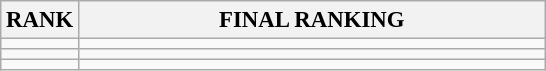<table class="wikitable" style="font-size:95%;">
<tr>
<th>RANK</th>
<th align="left" style="width: 20em">FINAL RANKING</th>
</tr>
<tr>
<td align="center"></td>
<td></td>
</tr>
<tr>
<td align="center"></td>
<td></td>
</tr>
<tr>
<td align="center"></td>
<td></td>
</tr>
</table>
